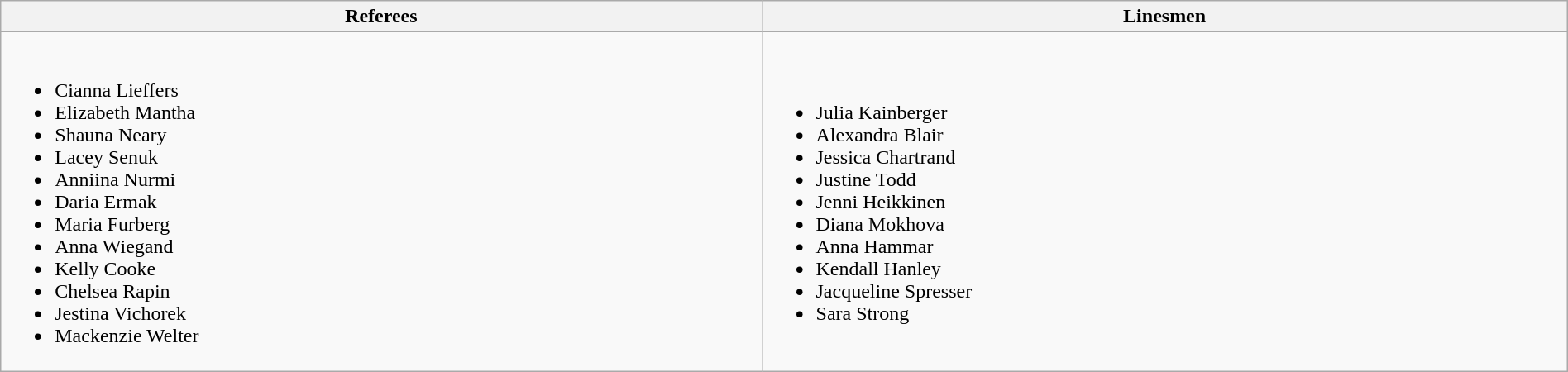<table class="wikitable" style="width:100%">
<tr>
<th>Referees</th>
<th>Linesmen</th>
</tr>
<tr>
<td><br><ul><li> Cianna Lieffers</li><li> Elizabeth Mantha</li><li> Shauna Neary</li><li> Lacey Senuk</li><li> Anniina Nurmi</li><li> Daria Ermak</li><li> Maria Furberg</li><li> Anna Wiegand</li><li> Kelly Cooke</li><li> Chelsea Rapin</li><li> Jestina Vichorek</li><li> Mackenzie Welter</li></ul></td>
<td><br><ul><li> Julia Kainberger</li><li> Alexandra Blair</li><li> Jessica Chartrand</li><li> Justine Todd</li><li> Jenni Heikkinen</li><li> Diana Mokhova</li><li> Anna Hammar</li><li> Kendall Hanley</li><li> Jacqueline Spresser</li><li> Sara Strong</li></ul></td>
</tr>
</table>
